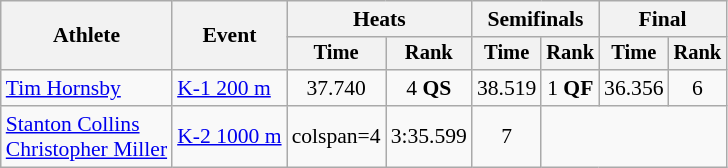<table class=wikitable style="font-size:90%;">
<tr>
<th rowspan="2">Athlete</th>
<th rowspan="2">Event</th>
<th colspan=2>Heats</th>
<th colspan=2>Semifinals</th>
<th colspan=2>Final</th>
</tr>
<tr style="font-size:95%">
<th>Time</th>
<th>Rank</th>
<th>Time</th>
<th>Rank</th>
<th>Time</th>
<th>Rank</th>
</tr>
<tr align=center>
<td align=left><a href='#'>Tim Hornsby</a></td>
<td align=left><a href='#'>K-1 200 m</a></td>
<td>37.740</td>
<td>4 <strong>QS</strong></td>
<td>38.519</td>
<td>1 <strong>QF</strong></td>
<td>36.356</td>
<td>6</td>
</tr>
<tr align=center>
<td align=left><a href='#'>Stanton Collins</a><br><a href='#'>Christopher Miller</a></td>
<td align=left><a href='#'>K-2 1000 m</a></td>
<td>colspan=4 </td>
<td>3:35.599</td>
<td>7</td>
</tr>
</table>
